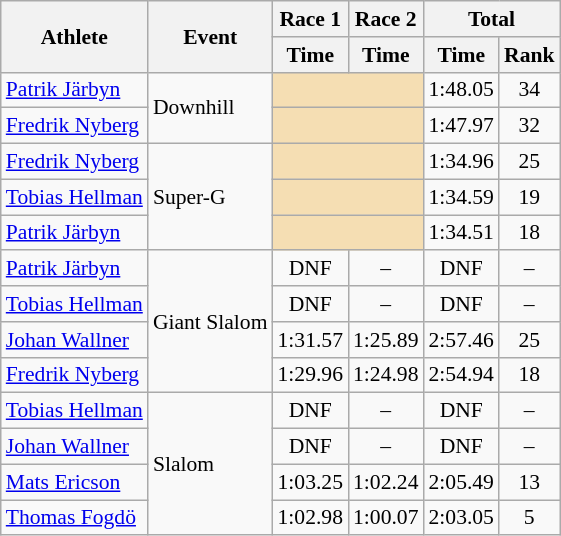<table class="wikitable" style="font-size:90%">
<tr>
<th rowspan="2">Athlete</th>
<th rowspan="2">Event</th>
<th>Race 1</th>
<th>Race 2</th>
<th colspan="2">Total</th>
</tr>
<tr>
<th>Time</th>
<th>Time</th>
<th>Time</th>
<th>Rank</th>
</tr>
<tr>
<td><a href='#'>Patrik Järbyn</a></td>
<td rowspan="2">Downhill</td>
<td colspan="2" bgcolor="wheat"></td>
<td align="center">1:48.05</td>
<td align="center">34</td>
</tr>
<tr>
<td><a href='#'>Fredrik Nyberg</a></td>
<td colspan="2" bgcolor="wheat"></td>
<td align="center">1:47.97</td>
<td align="center">32</td>
</tr>
<tr>
<td><a href='#'>Fredrik Nyberg</a></td>
<td rowspan="3">Super-G</td>
<td colspan="2" bgcolor="wheat"></td>
<td align="center">1:34.96</td>
<td align="center">25</td>
</tr>
<tr>
<td><a href='#'>Tobias Hellman</a></td>
<td colspan="2" bgcolor="wheat"></td>
<td align="center">1:34.59</td>
<td align="center">19</td>
</tr>
<tr>
<td><a href='#'>Patrik Järbyn</a></td>
<td colspan="2" bgcolor="wheat"></td>
<td align="center">1:34.51</td>
<td align="center">18</td>
</tr>
<tr>
<td><a href='#'>Patrik Järbyn</a></td>
<td rowspan="4">Giant Slalom</td>
<td align="center">DNF</td>
<td align="center">–</td>
<td align="center">DNF</td>
<td align="center">–</td>
</tr>
<tr>
<td><a href='#'>Tobias Hellman</a></td>
<td align="center">DNF</td>
<td align="center">–</td>
<td align="center">DNF</td>
<td align="center">–</td>
</tr>
<tr>
<td><a href='#'>Johan Wallner</a></td>
<td align="center">1:31.57</td>
<td align="center">1:25.89</td>
<td align="center">2:57.46</td>
<td align="center">25</td>
</tr>
<tr>
<td><a href='#'>Fredrik Nyberg</a></td>
<td align="center">1:29.96</td>
<td align="center">1:24.98</td>
<td align="center">2:54.94</td>
<td align="center">18</td>
</tr>
<tr>
<td><a href='#'>Tobias Hellman</a></td>
<td rowspan="4">Slalom</td>
<td align="center">DNF</td>
<td align="center">–</td>
<td align="center">DNF</td>
<td align="center">–</td>
</tr>
<tr>
<td><a href='#'>Johan Wallner</a></td>
<td align="center">DNF</td>
<td align="center">–</td>
<td align="center">DNF</td>
<td align="center">–</td>
</tr>
<tr>
<td><a href='#'>Mats Ericson</a></td>
<td align="center">1:03.25</td>
<td align="center">1:02.24</td>
<td align="center">2:05.49</td>
<td align="center">13</td>
</tr>
<tr>
<td><a href='#'>Thomas Fogdö</a></td>
<td align="center">1:02.98</td>
<td align="center">1:00.07</td>
<td align="center">2:03.05</td>
<td align="center">5</td>
</tr>
</table>
